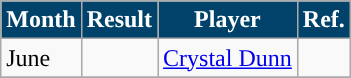<table class=wikitable>
<tr>
<th style="background:#01426A; color:white;">Month</th>
<th style="background:#01426A; color:white;">Result</th>
<th style="background:#01426A; color:white;">Player</th>
<th style="background:#01426A; color:white;">Ref.</th>
</tr>
<tr>
<td>June</td>
<td></td>
<td> <a href='#'>Crystal Dunn</a></td>
<td></td>
</tr>
<tr>
</tr>
</table>
